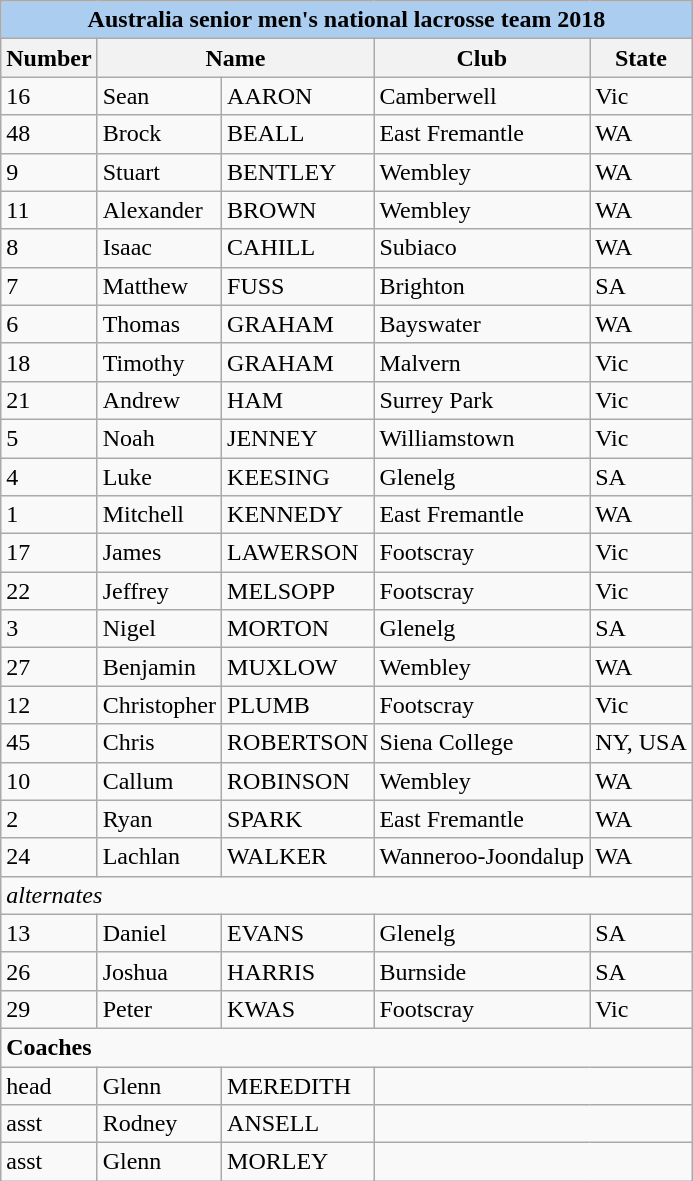<table class="wikitable">
<tr>
<td colspan = 5 style="text-align:center; background:#abcdef;"><strong>Australia senior men's national lacrosse team 2018</strong></td>
</tr>
<tr>
<th>Number</th>
<th colspan = 2>Name</th>
<th>Club</th>
<th>State</th>
</tr>
<tr>
<td>16</td>
<td>Sean</td>
<td>AARON</td>
<td>Camberwell</td>
<td>Vic</td>
</tr>
<tr>
<td>48</td>
<td>Brock</td>
<td>BEALL</td>
<td>East Fremantle</td>
<td>WA</td>
</tr>
<tr>
<td>9</td>
<td>Stuart</td>
<td>BENTLEY</td>
<td>Wembley</td>
<td>WA</td>
</tr>
<tr>
<td>11</td>
<td>Alexander</td>
<td>BROWN</td>
<td>Wembley</td>
<td>WA</td>
</tr>
<tr>
<td>8</td>
<td>Isaac</td>
<td>CAHILL</td>
<td>Subiaco</td>
<td>WA</td>
</tr>
<tr>
<td>7</td>
<td>Matthew</td>
<td>FUSS</td>
<td>Brighton</td>
<td>SA</td>
</tr>
<tr>
<td>6</td>
<td>Thomas</td>
<td>GRAHAM</td>
<td>Bayswater</td>
<td>WA</td>
</tr>
<tr>
<td>18</td>
<td>Timothy</td>
<td>GRAHAM</td>
<td>Malvern</td>
<td>Vic</td>
</tr>
<tr>
<td>21</td>
<td>Andrew</td>
<td>HAM</td>
<td>Surrey Park</td>
<td>Vic</td>
</tr>
<tr>
<td>5</td>
<td>Noah</td>
<td>JENNEY</td>
<td>Williamstown</td>
<td>Vic</td>
</tr>
<tr>
<td>4</td>
<td>Luke</td>
<td>KEESING</td>
<td>Glenelg</td>
<td>SA</td>
</tr>
<tr>
<td>1</td>
<td>Mitchell</td>
<td>KENNEDY</td>
<td>East Fremantle</td>
<td>WA</td>
</tr>
<tr>
<td>17</td>
<td>James</td>
<td>LAWERSON</td>
<td>Footscray</td>
<td>Vic</td>
</tr>
<tr>
<td>22</td>
<td>Jeffrey</td>
<td>MELSOPP</td>
<td>Footscray</td>
<td>Vic</td>
</tr>
<tr>
<td>3</td>
<td>Nigel</td>
<td>MORTON</td>
<td>Glenelg</td>
<td>SA</td>
</tr>
<tr>
<td>27</td>
<td>Benjamin</td>
<td>MUXLOW</td>
<td>Wembley</td>
<td>WA</td>
</tr>
<tr>
<td>12</td>
<td>Christopher</td>
<td>PLUMB</td>
<td>Footscray</td>
<td>Vic</td>
</tr>
<tr>
<td>45</td>
<td>Chris</td>
<td>ROBERTSON</td>
<td>Siena College</td>
<td>NY, USA</td>
</tr>
<tr>
<td>10</td>
<td>Callum</td>
<td>ROBINSON</td>
<td>Wembley</td>
<td>WA</td>
</tr>
<tr>
<td>2</td>
<td>Ryan</td>
<td>SPARK</td>
<td>East Fremantle</td>
<td>WA</td>
</tr>
<tr>
<td>24</td>
<td>Lachlan</td>
<td>WALKER</td>
<td>Wanneroo-Joondalup</td>
<td>WA</td>
</tr>
<tr>
<td colspan = 5><em>alternates</em></td>
</tr>
<tr>
<td>13</td>
<td>Daniel</td>
<td>EVANS</td>
<td>Glenelg</td>
<td>SA</td>
</tr>
<tr>
<td>26</td>
<td>Joshua</td>
<td>HARRIS</td>
<td>Burnside</td>
<td>SA</td>
</tr>
<tr>
<td>29</td>
<td>Peter</td>
<td>KWAS</td>
<td>Footscray</td>
<td>Vic</td>
</tr>
<tr>
<td colspan = 5><strong>Coaches</strong></td>
</tr>
<tr>
<td>head</td>
<td>Glenn</td>
<td>MEREDITH</td>
<td colspan = 2></td>
</tr>
<tr>
<td>asst</td>
<td>Rodney</td>
<td>ANSELL</td>
<td colspan = 2></td>
</tr>
<tr>
<td>asst</td>
<td>Glenn</td>
<td>MORLEY</td>
<td colspan = 2></td>
</tr>
</table>
